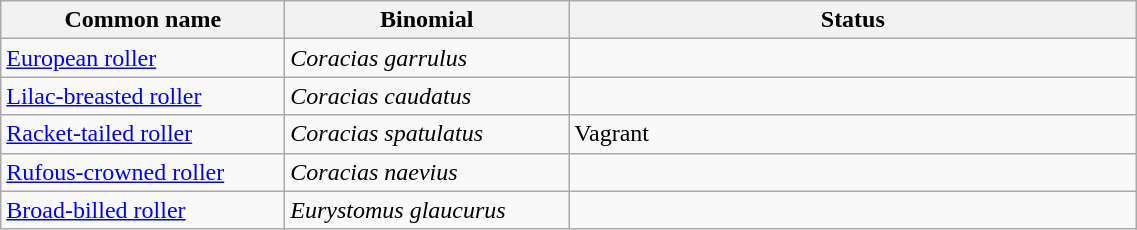<table width=60% class="wikitable">
<tr>
<th width=25%>Common name</th>
<th width=25%>Binomial</th>
<th width=50%>Status</th>
</tr>
<tr>
<td><a href='#'>European roller</a></td>
<td><em>Coracias garrulus</em></td>
<td></td>
</tr>
<tr>
<td><a href='#'>Lilac-breasted roller</a></td>
<td><em>Coracias caudatus</em></td>
<td></td>
</tr>
<tr>
<td><a href='#'>Racket-tailed roller</a></td>
<td><em>Coracias spatulatus</em></td>
<td>Vagrant</td>
</tr>
<tr>
<td><a href='#'>Rufous-crowned roller</a></td>
<td><em>Coracias naevius</em></td>
<td></td>
</tr>
<tr>
<td><a href='#'>Broad-billed roller</a></td>
<td><em>Eurystomus glaucurus</em></td>
<td></td>
</tr>
</table>
